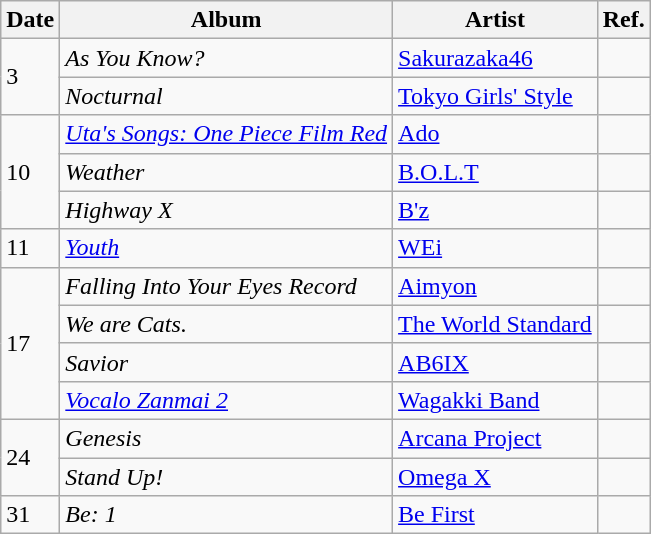<table class="wikitable">
<tr>
<th>Date</th>
<th>Album</th>
<th>Artist</th>
<th>Ref.</th>
</tr>
<tr>
<td rowspan="2">3</td>
<td><em>As You Know?</em></td>
<td><a href='#'>Sakurazaka46</a></td>
<td></td>
</tr>
<tr>
<td><em>Nocturnal</em></td>
<td><a href='#'>Tokyo Girls' Style</a></td>
<td>‌</td>
</tr>
<tr>
<td rowspan="3">10</td>
<td><em><a href='#'>Uta's Songs: One Piece Film Red</a></em></td>
<td><a href='#'>Ado</a></td>
<td></td>
</tr>
<tr>
<td><em>Weather</em></td>
<td><a href='#'>B.O.L.T</a></td>
<td></td>
</tr>
<tr>
<td><em>Highway X</em></td>
<td><a href='#'>B'z</a></td>
<td></td>
</tr>
<tr>
<td>11</td>
<td><em><a href='#'>Youth</a></em></td>
<td><a href='#'>WEi</a></td>
<td></td>
</tr>
<tr>
<td rowspan="4">17</td>
<td><em>Falling Into Your Eyes Record</em></td>
<td><a href='#'>Aimyon</a></td>
<td></td>
</tr>
<tr>
<td><em>We are Cats.</em></td>
<td><a href='#'>The World Standard</a></td>
<td></td>
</tr>
<tr>
<td><em>Savior</em></td>
<td><a href='#'>AB6IX</a></td>
<td></td>
</tr>
<tr>
<td><em><a href='#'>Vocalo Zanmai 2</a></em></td>
<td><a href='#'>Wagakki Band</a></td>
<td></td>
</tr>
<tr>
<td rowspan="2">24</td>
<td><em>Genesis</em></td>
<td><a href='#'>Arcana Project</a></td>
<td></td>
</tr>
<tr>
<td><em>Stand Up!</em></td>
<td><a href='#'>Omega X</a></td>
<td></td>
</tr>
<tr>
<td>31</td>
<td><em> Be: 1</em></td>
<td><a href='#'>Be First</a></td>
<td></td>
</tr>
</table>
